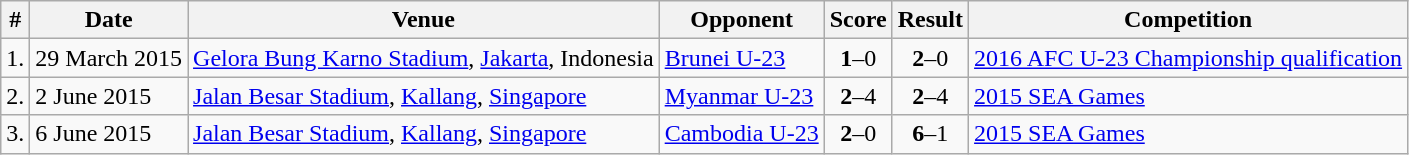<table class="wikitable">
<tr>
<th>#</th>
<th>Date</th>
<th>Venue</th>
<th>Opponent</th>
<th>Score</th>
<th>Result</th>
<th>Competition</th>
</tr>
<tr>
<td>1.</td>
<td>29 March 2015</td>
<td><a href='#'>Gelora Bung Karno Stadium</a>, <a href='#'>Jakarta</a>, Indonesia</td>
<td> <a href='#'>Brunei U-23</a></td>
<td align=center><strong>1</strong>–0</td>
<td align=center><strong>2</strong>–0</td>
<td><a href='#'>2016 AFC U-23 Championship qualification</a></td>
</tr>
<tr>
<td>2.</td>
<td>2 June 2015</td>
<td><a href='#'>Jalan Besar Stadium</a>, <a href='#'>Kallang</a>, <a href='#'>Singapore</a></td>
<td> <a href='#'>Myanmar U-23</a></td>
<td align=center><strong>2</strong>–4</td>
<td align=center><strong>2</strong>–4</td>
<td><a href='#'>2015 SEA Games</a></td>
</tr>
<tr>
<td>3.</td>
<td>6 June 2015</td>
<td><a href='#'>Jalan Besar Stadium</a>, <a href='#'>Kallang</a>, <a href='#'>Singapore</a></td>
<td> <a href='#'>Cambodia U-23</a></td>
<td align=center><strong>2</strong>–0</td>
<td align=center><strong>6</strong>–1</td>
<td><a href='#'>2015 SEA Games</a></td>
</tr>
</table>
